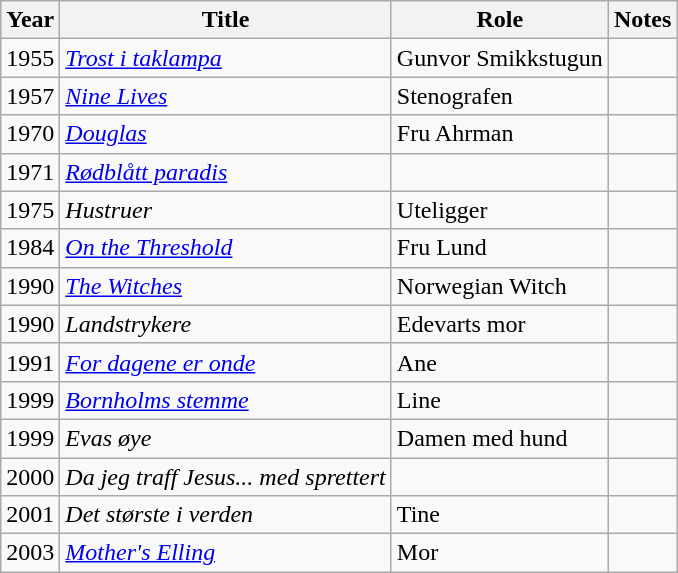<table class="wikitable">
<tr>
<th>Year</th>
<th>Title</th>
<th>Role</th>
<th>Notes</th>
</tr>
<tr>
<td>1955</td>
<td><em><a href='#'>Trost i taklampa</a></em></td>
<td>Gunvor Smikkstugun</td>
<td></td>
</tr>
<tr>
<td>1957</td>
<td><em><a href='#'>Nine Lives</a></em></td>
<td>Stenografen</td>
<td></td>
</tr>
<tr>
<td>1970</td>
<td><em><a href='#'>Douglas</a></em></td>
<td>Fru Ahrman</td>
<td></td>
</tr>
<tr>
<td>1971</td>
<td><em><a href='#'>Rødblått paradis</a></em></td>
<td></td>
<td></td>
</tr>
<tr>
<td>1975</td>
<td><em>Hustruer</em></td>
<td>Uteligger</td>
<td></td>
</tr>
<tr>
<td>1984</td>
<td><em><a href='#'>On the Threshold</a></em></td>
<td>Fru Lund</td>
<td></td>
</tr>
<tr>
<td>1990</td>
<td><em><a href='#'>The Witches</a></em></td>
<td>Norwegian Witch</td>
<td></td>
</tr>
<tr>
<td>1990</td>
<td><em>Landstrykere</em></td>
<td>Edevarts mor</td>
<td></td>
</tr>
<tr>
<td>1991</td>
<td><em><a href='#'>For dagene er onde</a></em></td>
<td>Ane</td>
<td></td>
</tr>
<tr>
<td>1999</td>
<td><em><a href='#'>Bornholms stemme</a></em></td>
<td>Line</td>
<td></td>
</tr>
<tr>
<td>1999</td>
<td><em>Evas øye</em></td>
<td>Damen med hund</td>
<td></td>
</tr>
<tr>
<td>2000</td>
<td><em>Da jeg traff Jesus... med sprettert</em></td>
<td></td>
<td></td>
</tr>
<tr>
<td>2001</td>
<td><em>Det største i verden</em></td>
<td>Tine</td>
<td></td>
</tr>
<tr>
<td>2003</td>
<td><em><a href='#'>Mother's Elling</a></em></td>
<td>Mor</td>
<td></td>
</tr>
</table>
